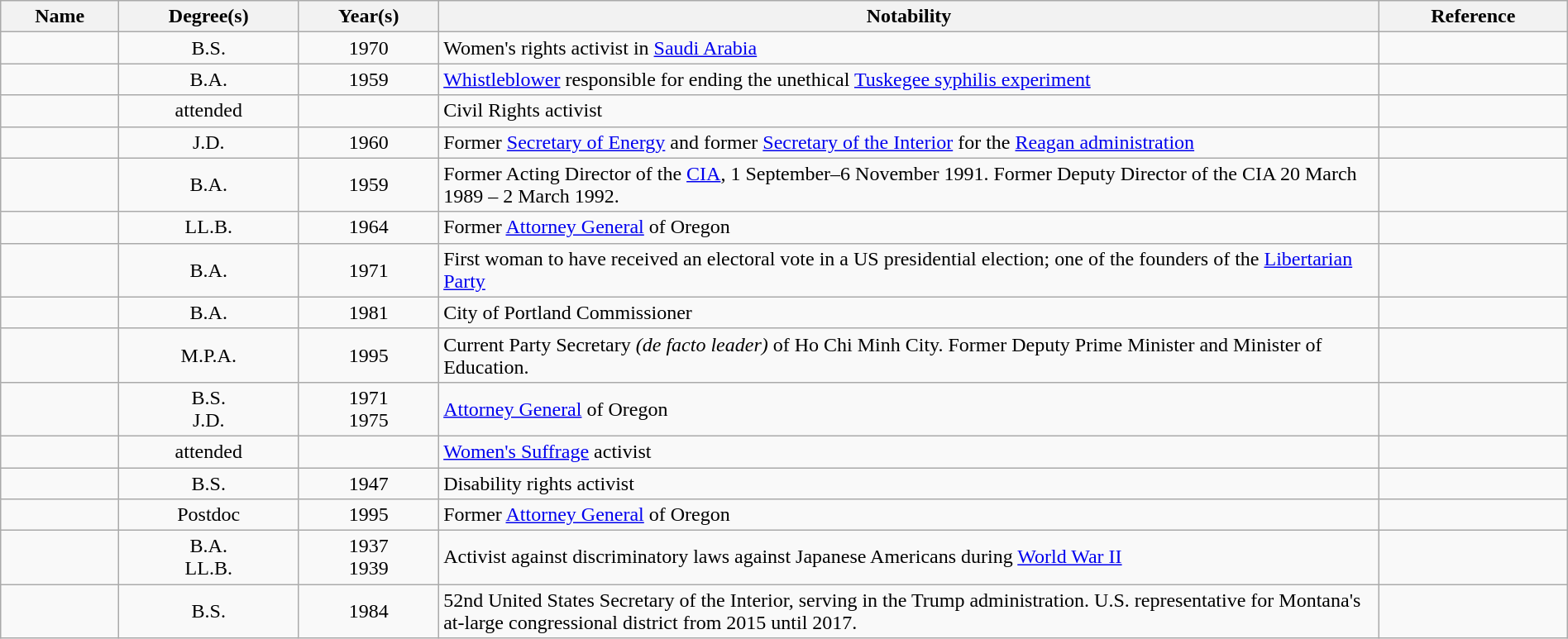<table class="wikitable sortable" style="width:100%">
<tr>
<th width="* ">Name</th>
<th>Degree(s)</th>
<th>Year(s)</th>
<th width="60%" class="unsortable">Notability</th>
<th width="* " class="unsortable">Reference</th>
</tr>
<tr>
<td></td>
<td align="center">B.S.</td>
<td align="center">1970</td>
<td>Women's rights activist in <a href='#'>Saudi Arabia</a></td>
<td align="center"></td>
</tr>
<tr>
<td></td>
<td align="center">B.A.</td>
<td align="center">1959</td>
<td><a href='#'>Whistleblower</a> responsible for ending the unethical <a href='#'>Tuskegee syphilis experiment</a></td>
<td align="center"></td>
</tr>
<tr>
<td></td>
<td align="center">attended</td>
<td align="center"></td>
<td>Civil Rights activist</td>
<td align="center"></td>
</tr>
<tr>
<td></td>
<td align="center">J.D.</td>
<td align="center">1960</td>
<td>Former <a href='#'>Secretary of Energy</a> and former <a href='#'>Secretary of the Interior</a> for the <a href='#'>Reagan administration</a></td>
<td align="center"></td>
</tr>
<tr>
<td></td>
<td align="center">B.A.</td>
<td align="center">1959</td>
<td>Former Acting Director of the <a href='#'>CIA</a>, 1 September–6 November 1991. Former Deputy Director of the CIA 20 March 1989 – 2 March 1992.</td>
<td align="center"></td>
</tr>
<tr>
<td></td>
<td align="center">LL.B.</td>
<td align="center">1964</td>
<td>Former <a href='#'>Attorney General</a> of Oregon</td>
<td align="center"></td>
</tr>
<tr>
<td></td>
<td align="center">B.A.</td>
<td align="center">1971</td>
<td>First woman to have received an electoral vote in a US presidential election; one of the founders of the <a href='#'>Libertarian Party</a></td>
<td align="center"></td>
</tr>
<tr>
<td></td>
<td align="center">B.A.</td>
<td align="center">1981</td>
<td>City of Portland Commissioner</td>
<td align="center"></td>
</tr>
<tr>
<td></td>
<td align="center">M.P.A.</td>
<td align="center">1995</td>
<td>Current Party Secretary <em>(de facto leader)</em> of Ho Chi Minh City. Former Deputy Prime Minister and Minister of Education.</td>
<td align="center"></td>
</tr>
<tr>
<td></td>
<td align="center">B.S.<br>J.D.</td>
<td align="center">1971<br>1975</td>
<td><a href='#'>Attorney General</a> of Oregon</td>
<td align="center"></td>
</tr>
<tr>
<td></td>
<td align="center">attended</td>
<td align="center"></td>
<td><a href='#'>Women's Suffrage</a> activist</td>
<td align="center"></td>
</tr>
<tr>
<td></td>
<td align="center">B.S.</td>
<td align="center">1947</td>
<td>Disability rights activist</td>
<td align="center"></td>
</tr>
<tr>
<td></td>
<td align="center">Postdoc</td>
<td align="center">1995</td>
<td>Former <a href='#'>Attorney General</a> of Oregon</td>
<td align="center"></td>
</tr>
<tr>
<td></td>
<td align="center">B.A.<br>LL.B.</td>
<td align="center">1937<br>1939</td>
<td>Activist against discriminatory laws against Japanese Americans during <a href='#'>World War II</a></td>
<td align="center"></td>
</tr>
<tr>
<td></td>
<td align="center">B.S.</td>
<td align="center">1984</td>
<td>52nd United States Secretary of the Interior, serving in the Trump administration. U.S. representative for Montana's at-large congressional district from 2015 until 2017.</td>
<td align="center"></td>
</tr>
</table>
